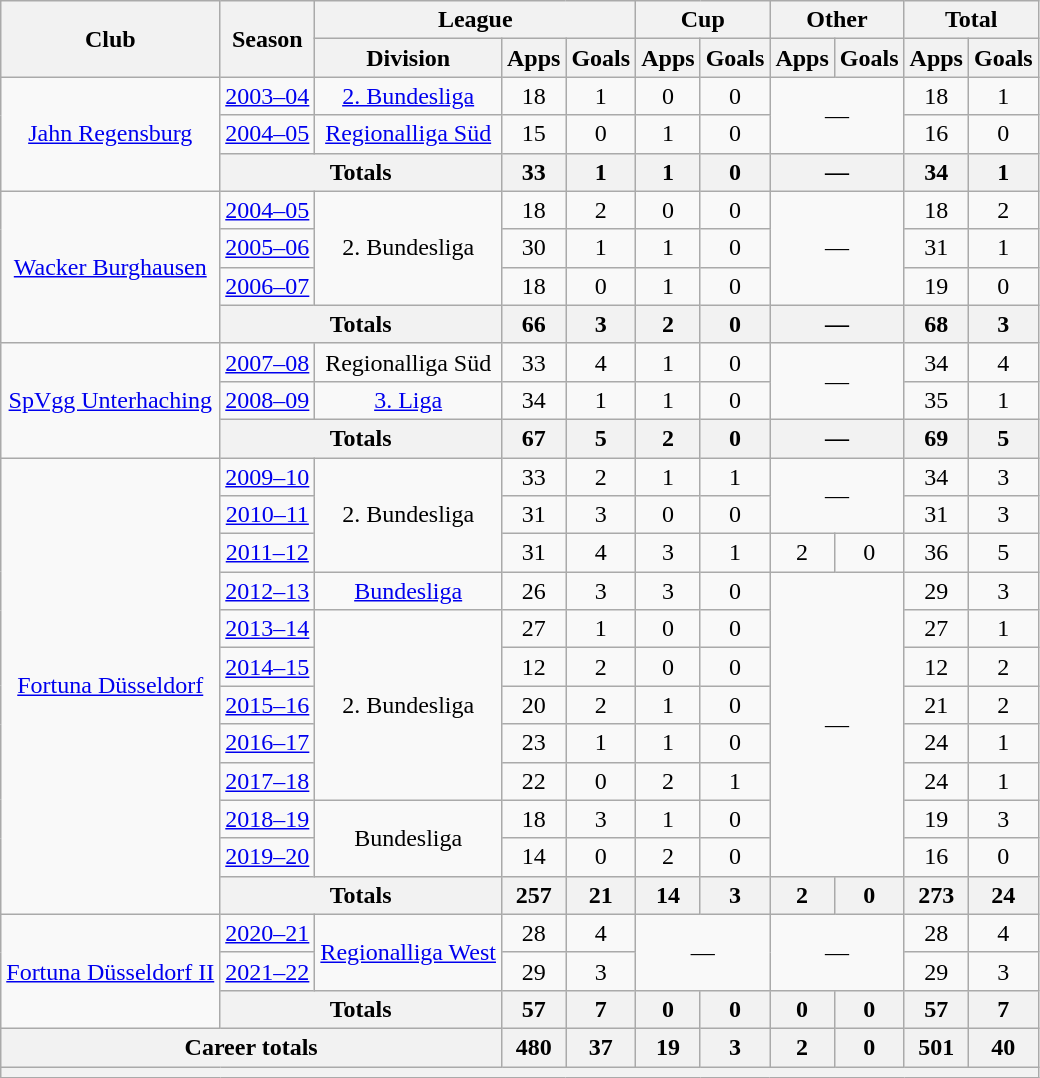<table class="wikitable" Style="text-align: center">
<tr>
<th rowspan="2">Club</th>
<th rowspan="2">Season</th>
<th colspan="3">League</th>
<th colspan="2">Cup</th>
<th colspan="2">Other</th>
<th colspan="2">Total</th>
</tr>
<tr>
<th>Division</th>
<th>Apps</th>
<th>Goals</th>
<th>Apps</th>
<th>Goals</th>
<th>Apps</th>
<th>Goals</th>
<th>Apps</th>
<th>Goals</th>
</tr>
<tr>
<td rowspan="3"><a href='#'>Jahn Regensburg</a></td>
<td><a href='#'>2003–04</a></td>
<td><a href='#'>2. Bundesliga</a></td>
<td>18</td>
<td>1</td>
<td>0</td>
<td>0</td>
<td rowspan="2" colspan="2">—</td>
<td>18</td>
<td>1</td>
</tr>
<tr>
<td><a href='#'>2004–05</a></td>
<td><a href='#'>Regionalliga Süd</a></td>
<td>15</td>
<td>0</td>
<td>1</td>
<td>0</td>
<td>16</td>
<td>0</td>
</tr>
<tr>
<th colspan="2">Totals</th>
<th>33</th>
<th>1</th>
<th>1</th>
<th>0</th>
<th colspan="2">—</th>
<th>34</th>
<th>1</th>
</tr>
<tr>
<td rowspan="4"><a href='#'>Wacker Burghausen</a></td>
<td><a href='#'>2004–05</a></td>
<td rowspan="3">2. Bundesliga</td>
<td>18</td>
<td>2</td>
<td>0</td>
<td>0</td>
<td rowspan="3" colspan="2">—</td>
<td>18</td>
<td>2</td>
</tr>
<tr>
<td><a href='#'>2005–06</a></td>
<td>30</td>
<td>1</td>
<td>1</td>
<td>0</td>
<td>31</td>
<td>1</td>
</tr>
<tr>
<td><a href='#'>2006–07</a></td>
<td>18</td>
<td>0</td>
<td>1</td>
<td>0</td>
<td>19</td>
<td>0</td>
</tr>
<tr>
<th colspan="2">Totals</th>
<th>66</th>
<th>3</th>
<th>2</th>
<th>0</th>
<th colspan="2">—</th>
<th>68</th>
<th>3</th>
</tr>
<tr>
<td rowspan="3"><a href='#'>SpVgg Unterhaching</a></td>
<td><a href='#'>2007–08</a></td>
<td>Regionalliga Süd</td>
<td>33</td>
<td>4</td>
<td>1</td>
<td>0</td>
<td rowspan="2" colspan="2">—</td>
<td>34</td>
<td>4</td>
</tr>
<tr>
<td><a href='#'>2008–09</a></td>
<td><a href='#'>3. Liga</a></td>
<td>34</td>
<td>1</td>
<td>1</td>
<td>0</td>
<td>35</td>
<td>1</td>
</tr>
<tr>
<th colspan="2">Totals</th>
<th>67</th>
<th>5</th>
<th>2</th>
<th>0</th>
<th colspan="2">—</th>
<th>69</th>
<th>5</th>
</tr>
<tr>
<td rowspan="12"><a href='#'>Fortuna Düsseldorf</a></td>
<td><a href='#'>2009–10</a></td>
<td rowspan="3">2. Bundesliga</td>
<td>33</td>
<td>2</td>
<td>1</td>
<td>1</td>
<td rowspan="2" colspan="2">—</td>
<td>34</td>
<td>3</td>
</tr>
<tr>
<td><a href='#'>2010–11</a></td>
<td>31</td>
<td>3</td>
<td>0</td>
<td>0</td>
<td>31</td>
<td>3</td>
</tr>
<tr>
<td><a href='#'>2011–12</a></td>
<td>31</td>
<td>4</td>
<td>3</td>
<td>1</td>
<td>2</td>
<td>0</td>
<td>36</td>
<td>5</td>
</tr>
<tr>
<td><a href='#'>2012–13</a></td>
<td><a href='#'>Bundesliga</a></td>
<td>26</td>
<td>3</td>
<td>3</td>
<td>0</td>
<td rowspan="8" colspan="2">—</td>
<td>29</td>
<td>3</td>
</tr>
<tr>
<td><a href='#'>2013–14</a></td>
<td rowspan="5">2. Bundesliga</td>
<td>27</td>
<td>1</td>
<td>0</td>
<td>0</td>
<td>27</td>
<td>1</td>
</tr>
<tr>
<td><a href='#'>2014–15</a></td>
<td>12</td>
<td>2</td>
<td>0</td>
<td>0</td>
<td>12</td>
<td>2</td>
</tr>
<tr>
<td><a href='#'>2015–16</a></td>
<td>20</td>
<td>2</td>
<td>1</td>
<td>0</td>
<td>21</td>
<td>2</td>
</tr>
<tr>
<td><a href='#'>2016–17</a></td>
<td>23</td>
<td>1</td>
<td>1</td>
<td>0</td>
<td>24</td>
<td>1</td>
</tr>
<tr>
<td><a href='#'>2017–18</a></td>
<td>22</td>
<td>0</td>
<td>2</td>
<td>1</td>
<td>24</td>
<td>1</td>
</tr>
<tr>
<td><a href='#'>2018–19</a></td>
<td rowspan="2">Bundesliga</td>
<td>18</td>
<td>3</td>
<td>1</td>
<td>0</td>
<td>19</td>
<td>3</td>
</tr>
<tr>
<td><a href='#'>2019–20</a></td>
<td>14</td>
<td>0</td>
<td>2</td>
<td>0</td>
<td>16</td>
<td>0</td>
</tr>
<tr>
<th colspan="2">Totals</th>
<th>257</th>
<th>21</th>
<th>14</th>
<th>3</th>
<th>2</th>
<th>0</th>
<th>273</th>
<th>24</th>
</tr>
<tr>
<td rowspan="3"><a href='#'>Fortuna Düsseldorf II</a></td>
<td><a href='#'>2020–21</a></td>
<td rowspan="2"><a href='#'>Regionalliga West</a></td>
<td>28</td>
<td>4</td>
<td rowspan="2" colspan="2">—</td>
<td rowspan="2" colspan="2">—</td>
<td>28</td>
<td>4</td>
</tr>
<tr>
<td><a href='#'>2021–22</a></td>
<td>29</td>
<td>3</td>
<td>29</td>
<td>3</td>
</tr>
<tr>
<th colspan="2">Totals</th>
<th>57</th>
<th>7</th>
<th>0</th>
<th>0</th>
<th>0</th>
<th>0</th>
<th>57</th>
<th>7</th>
</tr>
<tr>
<th colspan="3">Career totals</th>
<th>480</th>
<th>37</th>
<th>19</th>
<th>3</th>
<th>2</th>
<th>0</th>
<th>501</th>
<th>40</th>
</tr>
<tr>
<th colspan="11"></th>
</tr>
</table>
